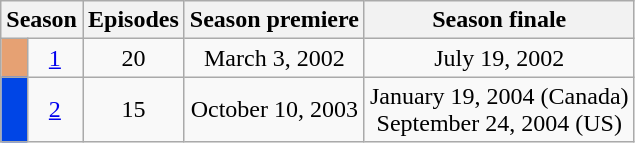<table class=wikitable style="text-align:center">
<tr>
<th colspan=2>Season</th>
<th>Episodes</th>
<th>Season premiere</th>
<th>Season finale</th>
</tr>
<tr>
<td bgcolor="E6A173"></td>
<td><a href='#'>1</a></td>
<td>20</td>
<td>March 3, 2002</td>
<td>July 19, 2002</td>
</tr>
<tr>
<td bgcolor="0045E6"></td>
<td><a href='#'>2</a></td>
<td>15</td>
<td>October 10, 2003</td>
<td>January 19, 2004 (Canada)<br>September 24, 2004 (US)</td>
</tr>
</table>
